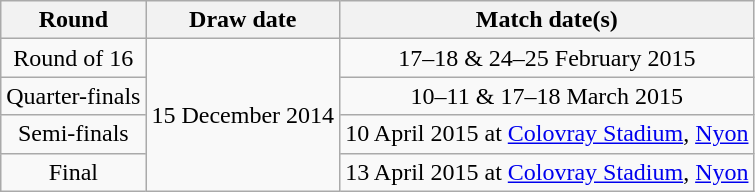<table class="wikitable" style="text-align:center">
<tr>
<th>Round</th>
<th>Draw date</th>
<th>Match date(s)</th>
</tr>
<tr>
<td>Round of 16</td>
<td rowspan="4">15 December 2014</td>
<td>17–18 & 24–25 February 2015</td>
</tr>
<tr>
<td>Quarter-finals</td>
<td>10–11 & 17–18 March 2015</td>
</tr>
<tr>
<td>Semi-finals</td>
<td>10 April 2015 at <a href='#'>Colovray Stadium</a>, <a href='#'>Nyon</a></td>
</tr>
<tr>
<td>Final</td>
<td>13 April 2015 at <a href='#'>Colovray Stadium</a>, <a href='#'>Nyon</a></td>
</tr>
</table>
